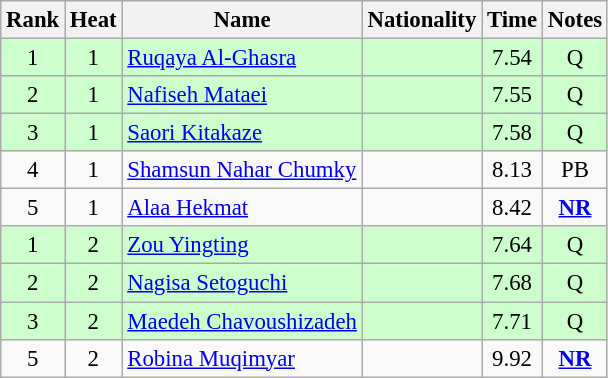<table class="wikitable sortable" style="text-align:center; font-size:95%">
<tr>
<th>Rank</th>
<th>Heat</th>
<th>Name</th>
<th>Nationality</th>
<th>Time</th>
<th>Notes</th>
</tr>
<tr style="background-color:#ccffcc;">
<td>1</td>
<td>1</td>
<td style="text-align:left;"><a href='#'>Ruqaya Al-Ghasra</a></td>
<td style="text-align:left;"></td>
<td>7.54</td>
<td>Q</td>
</tr>
<tr style="background-color:#ccffcc;">
<td>2</td>
<td>1</td>
<td style="text-align:left;"><a href='#'>Nafiseh Mataei</a></td>
<td style="text-align:left;"></td>
<td>7.55</td>
<td>Q</td>
</tr>
<tr style="background-color:#ccffcc;">
<td>3</td>
<td>1</td>
<td style="text-align:left;"><a href='#'>Saori Kitakaze</a></td>
<td style="text-align:left;"></td>
<td>7.58</td>
<td>Q</td>
</tr>
<tr>
<td>4</td>
<td>1</td>
<td style="text-align:left;"><a href='#'>Shamsun Nahar Chumky</a></td>
<td style="text-align:left;"></td>
<td>8.13</td>
<td>PB</td>
</tr>
<tr>
<td>5</td>
<td>1</td>
<td style="text-align:left;"><a href='#'>Alaa Hekmat</a></td>
<td style="text-align:left;"></td>
<td>8.42</td>
<td><strong><a href='#'>NR</a></strong></td>
</tr>
<tr style="background-color:#ccffcc;">
<td>1</td>
<td>2</td>
<td style="text-align:left;"><a href='#'>Zou Yingting</a></td>
<td style="text-align:left;"></td>
<td>7.64</td>
<td>Q</td>
</tr>
<tr style="background-color:#ccffcc;">
<td>2</td>
<td>2</td>
<td style="text-align:left;"><a href='#'>Nagisa Setoguchi</a></td>
<td style="text-align:left;"></td>
<td>7.68</td>
<td>Q</td>
</tr>
<tr style="background-color:#ccffcc;">
<td>3</td>
<td>2</td>
<td style="text-align:left;"><a href='#'>Maedeh Chavoushizadeh</a></td>
<td style="text-align:left;"></td>
<td>7.71</td>
<td>Q</td>
</tr>
<tr>
<td>5</td>
<td>2</td>
<td style="text-align:left;"><a href='#'>Robina Muqimyar</a></td>
<td style="text-align:left;"></td>
<td>9.92</td>
<td><strong><a href='#'>NR</a></strong></td>
</tr>
</table>
